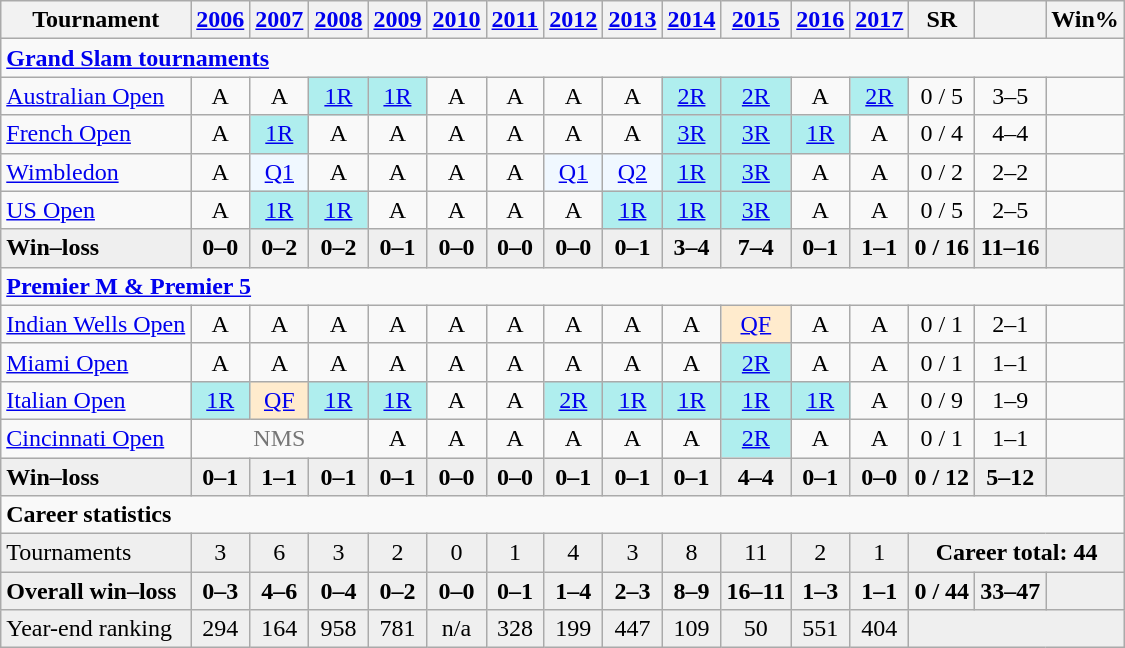<table class=wikitable style=text-align:center;>
<tr>
<th>Tournament</th>
<th><a href='#'>2006</a></th>
<th><a href='#'>2007</a></th>
<th><a href='#'>2008</a></th>
<th><a href='#'>2009</a></th>
<th><a href='#'>2010</a></th>
<th><a href='#'>2011</a></th>
<th><a href='#'>2012</a></th>
<th><a href='#'>2013</a></th>
<th><a href='#'>2014</a></th>
<th><a href='#'>2015</a></th>
<th><a href='#'>2016</a></th>
<th><a href='#'>2017</a></th>
<th>SR</th>
<th></th>
<th>Win%</th>
</tr>
<tr>
<td colspan="16" align="left"><strong><a href='#'>Grand Slam tournaments</a></strong></td>
</tr>
<tr>
<td align="left"><a href='#'>Australian Open</a></td>
<td>A</td>
<td>A</td>
<td bgcolor="afeeee"><a href='#'>1R</a></td>
<td bgcolor="afeeee"><a href='#'>1R</a></td>
<td>A</td>
<td>A</td>
<td>A</td>
<td>A</td>
<td bgcolor="afeeee"><a href='#'>2R</a></td>
<td bgcolor="afeeee"><a href='#'>2R</a></td>
<td>A</td>
<td bgcolor="afeeee"><a href='#'>2R</a></td>
<td>0 / 5</td>
<td>3–5</td>
<td></td>
</tr>
<tr>
<td align="left"><a href='#'>French Open</a></td>
<td>A</td>
<td bgcolor="afeeee"><a href='#'>1R</a></td>
<td>A</td>
<td>A</td>
<td>A</td>
<td>A</td>
<td>A</td>
<td>A</td>
<td bgcolor="afeeee"><a href='#'>3R</a></td>
<td bgcolor="afeeee"><a href='#'>3R</a></td>
<td bgcolor="afeeee"><a href='#'>1R</a></td>
<td>A</td>
<td>0 / 4</td>
<td>4–4</td>
<td></td>
</tr>
<tr>
<td align="left"><a href='#'>Wimbledon</a></td>
<td>A</td>
<td bgcolor=f0f8ff><a href='#'>Q1</a></td>
<td>A</td>
<td>A</td>
<td>A</td>
<td>A</td>
<td bgcolor="f0f8ff"><a href='#'>Q1</a></td>
<td bgcolor=f0f8ff><a href='#'>Q2</a></td>
<td bgcolor="afeeee"><a href='#'>1R</a></td>
<td bgcolor="afeeee"><a href='#'>3R</a></td>
<td>A</td>
<td>A</td>
<td>0 / 2</td>
<td>2–2</td>
<td></td>
</tr>
<tr>
<td align="left"><a href='#'>US Open</a></td>
<td>A</td>
<td bgcolor="afeeee"><a href='#'>1R</a></td>
<td bgcolor="afeeee"><a href='#'>1R</a></td>
<td>A</td>
<td>A</td>
<td>A</td>
<td>A</td>
<td bgcolor="afeeee"><a href='#'>1R</a></td>
<td bgcolor="afeeee"><a href='#'>1R</a></td>
<td bgcolor="afeeee"><a href='#'>3R</a></td>
<td>A</td>
<td>A</td>
<td>0 / 5</td>
<td>2–5</td>
<td></td>
</tr>
<tr style="background:#efefef;font-weight:bold">
<td style="text-align:left">Win–loss</td>
<td>0–0</td>
<td>0–2</td>
<td>0–2</td>
<td>0–1</td>
<td>0–0</td>
<td>0–0</td>
<td>0–0</td>
<td>0–1</td>
<td>3–4</td>
<td>7–4</td>
<td>0–1</td>
<td>1–1</td>
<td>0 / 16</td>
<td>11–16</td>
<td></td>
</tr>
<tr>
<td colspan="16" align="left"><strong><a href='#'>Premier M & Premier 5</a></strong></td>
</tr>
<tr>
<td align=left><a href='#'>Indian Wells Open</a></td>
<td>A</td>
<td>A</td>
<td>A</td>
<td>A</td>
<td>A</td>
<td>A</td>
<td>A</td>
<td>A</td>
<td>A</td>
<td bgcolor=ffebcd><a href='#'>QF</a></td>
<td>A</td>
<td>A</td>
<td>0 / 1</td>
<td>2–1</td>
<td></td>
</tr>
<tr>
<td align=left><a href='#'>Miami Open</a></td>
<td>A</td>
<td>A</td>
<td>A</td>
<td>A</td>
<td>A</td>
<td>A</td>
<td>A</td>
<td>A</td>
<td>A</td>
<td bgcolor=afeeee><a href='#'>2R</a></td>
<td>A</td>
<td>A</td>
<td>0 / 1</td>
<td>1–1</td>
<td></td>
</tr>
<tr>
<td align=left><a href='#'>Italian Open</a></td>
<td bgcolor=afeeee><a href='#'>1R</a></td>
<td bgcolor=ffebcd><a href='#'>QF</a></td>
<td bgcolor=afeeee><a href='#'>1R</a></td>
<td bgcolor=afeeee><a href='#'>1R</a></td>
<td>A</td>
<td>A</td>
<td bgcolor="afeeee"><a href='#'>2R</a></td>
<td bgcolor=afeeee><a href='#'>1R</a></td>
<td bgcolor=afeeee><a href='#'>1R</a></td>
<td bgcolor=afeeee><a href='#'>1R</a></td>
<td bgcolor=afeeee><a href='#'>1R</a></td>
<td>A</td>
<td>0 / 9</td>
<td>1–9</td>
<td></td>
</tr>
<tr>
<td align=left><a href='#'>Cincinnati Open</a></td>
<td colspan="3" style=color:#767676>NMS</td>
<td>A</td>
<td>A</td>
<td>A</td>
<td>A</td>
<td>A</td>
<td>A</td>
<td bgcolor=afeeee><a href='#'>2R</a></td>
<td>A</td>
<td>A</td>
<td>0 / 1</td>
<td>1–1</td>
<td></td>
</tr>
<tr style="background:#efefef;font-weight:bold">
<td align=left>Win–loss</td>
<td>0–1</td>
<td>1–1</td>
<td>0–1</td>
<td>0–1</td>
<td>0–0</td>
<td>0–0</td>
<td>0–1</td>
<td>0–1</td>
<td>0–1</td>
<td>4–4</td>
<td>0–1</td>
<td>0–0</td>
<td>0 / 12</td>
<td>5–12</td>
<td></td>
</tr>
<tr>
<td align=left colspan="16"><strong>Career statistics</strong></td>
</tr>
<tr bgcolor=efefef>
<td align=left>Tournaments</td>
<td>3</td>
<td>6</td>
<td>3</td>
<td>2</td>
<td>0</td>
<td>1</td>
<td>4</td>
<td>3</td>
<td>8</td>
<td>11</td>
<td>2</td>
<td>1</td>
<td colspan="3"><strong>Career total: 44</strong></td>
</tr>
<tr style=background:#efefef;font-weight:bold>
<td align=left>Overall win–loss</td>
<td>0–3</td>
<td>4–6</td>
<td>0–4</td>
<td>0–2</td>
<td>0–0</td>
<td>0–1</td>
<td>1–4</td>
<td>2–3</td>
<td>8–9</td>
<td>16–11</td>
<td>1–3</td>
<td>1–1</td>
<td>0 / 44</td>
<td>33–47</td>
<td></td>
</tr>
<tr bgcolor=efefef>
<td align=left>Year-end ranking</td>
<td>294</td>
<td>164</td>
<td>958</td>
<td>781</td>
<td>n/a</td>
<td>328</td>
<td>199</td>
<td>447</td>
<td>109</td>
<td>50</td>
<td>551</td>
<td>404</td>
<td colspan="3"></td>
</tr>
</table>
